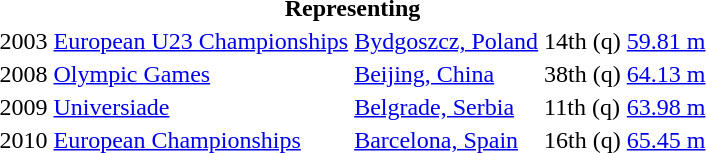<table>
<tr>
<th colspan="5">Representing </th>
</tr>
<tr>
<td>2003</td>
<td><a href='#'>European U23 Championships</a></td>
<td><a href='#'>Bydgoszcz, Poland</a></td>
<td>14th (q)</td>
<td><a href='#'>59.81 m</a></td>
</tr>
<tr>
<td>2008</td>
<td><a href='#'>Olympic Games</a></td>
<td><a href='#'>Beijing, China</a></td>
<td>38th (q)</td>
<td><a href='#'>64.13 m</a></td>
</tr>
<tr>
<td>2009</td>
<td><a href='#'>Universiade</a></td>
<td><a href='#'>Belgrade, Serbia</a></td>
<td>11th (q)</td>
<td><a href='#'>63.98 m</a></td>
</tr>
<tr>
<td>2010</td>
<td><a href='#'>European Championships</a></td>
<td><a href='#'>Barcelona, Spain</a></td>
<td>16th (q)</td>
<td><a href='#'>65.45 m</a></td>
</tr>
</table>
